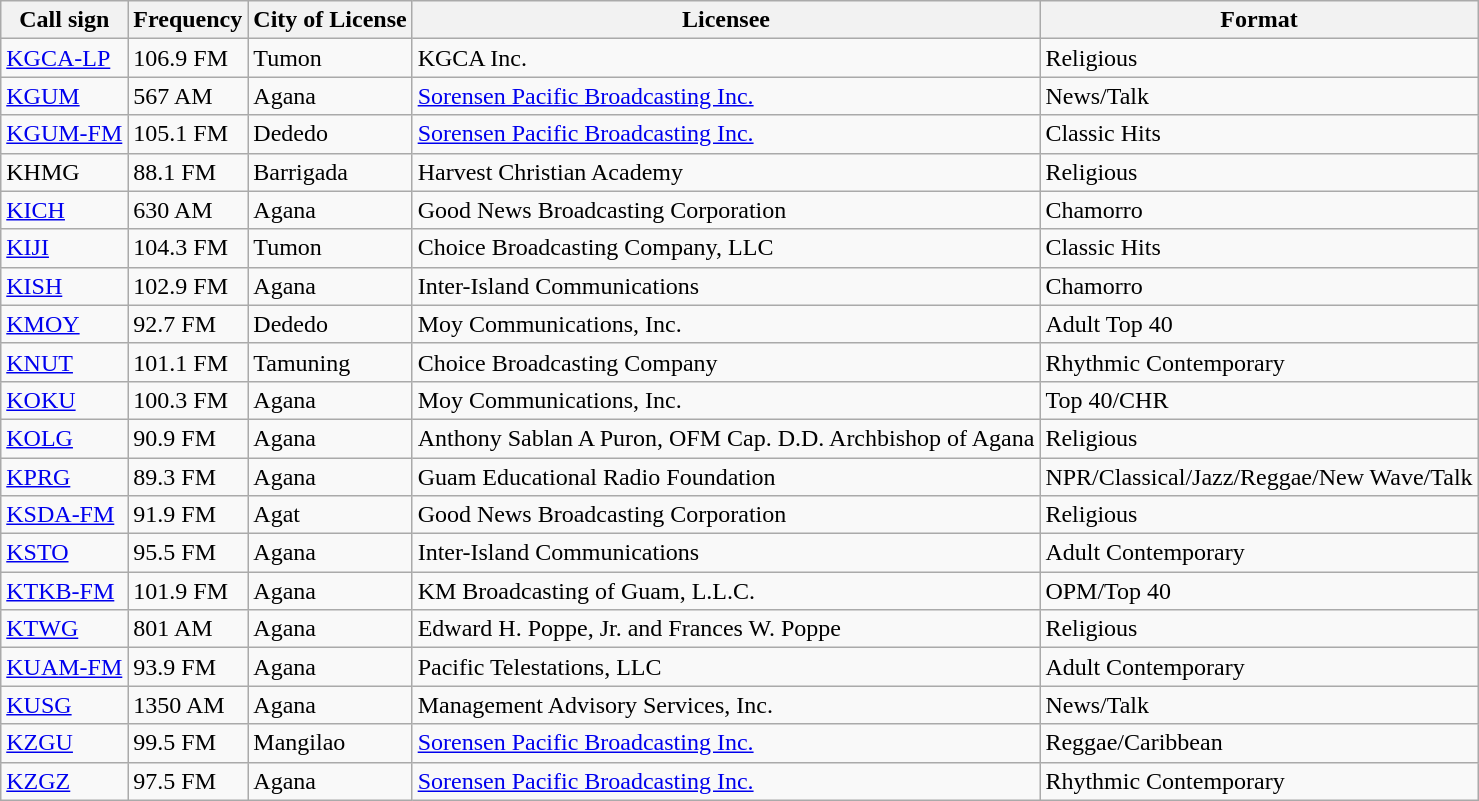<table class="wikitable sortable">
<tr>
<th>Call sign</th>
<th data-sort-type="number">Frequency</th>
<th>City of License </th>
<th>Licensee</th>
<th>Format</th>
</tr>
<tr>
<td><a href='#'>KGCA-LP</a></td>
<td data-sort-value=106980>106.9 FM</td>
<td>Tumon</td>
<td>KGCA Inc.</td>
<td>Religious</td>
</tr>
<tr>
<td><a href='#'>KGUM</a></td>
<td data-sort-value=000567>567 AM</td>
<td>Agana</td>
<td><a href='#'>Sorensen Pacific Broadcasting Inc.</a></td>
<td>News/Talk</td>
</tr>
<tr>
<td><a href='#'>KGUM-FM</a></td>
<td data-sort-value=105100>105.1 FM</td>
<td>Dededo</td>
<td><a href='#'>Sorensen Pacific Broadcasting Inc.</a></td>
<td>Classic Hits</td>
</tr>
<tr>
<td>KHMG</td>
<td data-sort-value=088100>88.1 FM</td>
<td>Barrigada</td>
<td>Harvest Christian Academy</td>
<td>Religious</td>
</tr>
<tr>
<td><a href='#'>KICH</a></td>
<td data-sort-value=000630>630 AM</td>
<td>Agana</td>
<td>Good News Broadcasting Corporation</td>
<td>Chamorro</td>
</tr>
<tr>
<td><a href='#'>KIJI</a></td>
<td data-sort-value=104300>104.3 FM</td>
<td>Tumon</td>
<td>Choice Broadcasting Company, LLC</td>
<td>Classic Hits</td>
</tr>
<tr>
<td><a href='#'>KISH</a></td>
<td data-sort-value=102900>102.9 FM</td>
<td>Agana</td>
<td>Inter-Island Communications</td>
<td>Chamorro</td>
</tr>
<tr>
<td><a href='#'>KMOY</a></td>
<td data-sort-value=092700>92.7 FM</td>
<td>Dededo</td>
<td>Moy Communications, Inc.</td>
<td>Adult Top 40</td>
</tr>
<tr>
<td><a href='#'>KNUT</a></td>
<td data-sort-value=101100>101.1 FM</td>
<td>Tamuning</td>
<td>Choice Broadcasting Company</td>
<td>Rhythmic Contemporary</td>
</tr>
<tr>
<td><a href='#'>KOKU</a></td>
<td data-sort-value=100300>100.3 FM</td>
<td>Agana</td>
<td>Moy Communications, Inc.</td>
<td>Top 40/CHR</td>
</tr>
<tr>
<td><a href='#'>KOLG</a></td>
<td data-sort-value=090900>90.9 FM</td>
<td>Agana</td>
<td>Anthony Sablan A Puron, OFM Cap. D.D. Archbishop of Agana</td>
<td>Religious</td>
</tr>
<tr>
<td><a href='#'>KPRG</a></td>
<td data-sort-value=089300>89.3 FM</td>
<td>Agana</td>
<td>Guam Educational Radio Foundation</td>
<td>NPR/Classical/Jazz/Reggae/New Wave/Talk</td>
</tr>
<tr>
<td><a href='#'>KSDA-FM</a></td>
<td data-sort-value=091900>91.9 FM</td>
<td>Agat</td>
<td>Good News Broadcasting Corporation</td>
<td>Religious</td>
</tr>
<tr>
<td><a href='#'>KSTO</a></td>
<td data-sort-value=095500>95.5 FM</td>
<td>Agana</td>
<td>Inter-Island Communications</td>
<td>Adult Contemporary</td>
</tr>
<tr>
<td><a href='#'>KTKB-FM</a></td>
<td data-sort-value=101900>101.9 FM</td>
<td>Agana</td>
<td>KM Broadcasting of Guam, L.L.C.</td>
<td>OPM/Top 40</td>
</tr>
<tr>
<td><a href='#'>KTWG</a></td>
<td data-sort-value=000801>801 AM</td>
<td>Agana</td>
<td>Edward H. Poppe, Jr. and Frances W. Poppe</td>
<td>Religious</td>
</tr>
<tr>
<td><a href='#'>KUAM-FM</a></td>
<td data-sort-value=093900>93.9 FM</td>
<td>Agana</td>
<td>Pacific Telestations, LLC</td>
<td>Adult Contemporary</td>
</tr>
<tr>
<td><a href='#'>KUSG</a></td>
<td data-sort-value=001350>1350 AM</td>
<td>Agana</td>
<td>Management Advisory Services, Inc.</td>
<td>News/Talk</td>
</tr>
<tr>
<td><a href='#'>KZGU</a></td>
<td data-sort-value=099500>99.5 FM</td>
<td>Mangilao</td>
<td><a href='#'>Sorensen Pacific Broadcasting Inc.</a></td>
<td>Reggae/Caribbean</td>
</tr>
<tr>
<td><a href='#'>KZGZ</a></td>
<td data-sort-value=097500>97.5 FM</td>
<td>Agana</td>
<td><a href='#'>Sorensen Pacific Broadcasting Inc.</a></td>
<td>Rhythmic Contemporary</td>
</tr>
</table>
